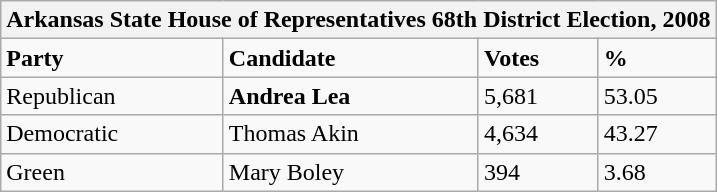<table class="wikitable">
<tr>
<th colspan="4">Arkansas State House of Representatives 68th District Election, 2008</th>
</tr>
<tr>
<td><strong>Party</strong></td>
<td><strong>Candidate</strong></td>
<td><strong>Votes</strong></td>
<td><strong>%</strong></td>
</tr>
<tr>
<td>Republican</td>
<td><strong>Andrea Lea</strong></td>
<td>5,681</td>
<td>53.05</td>
</tr>
<tr>
<td>Democratic</td>
<td>Thomas Akin</td>
<td>4,634</td>
<td>43.27</td>
</tr>
<tr>
<td>Green</td>
<td>Mary Boley</td>
<td>394</td>
<td>3.68</td>
</tr>
</table>
